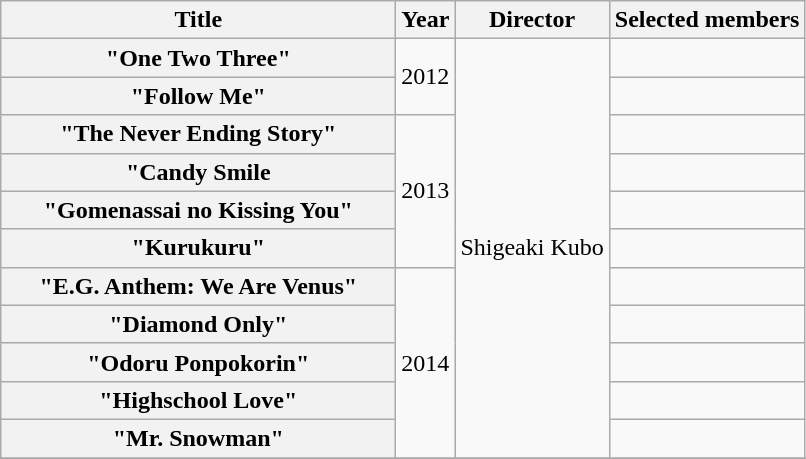<table class="wikitable plainrowheaders" style="text-align:center;">
<tr>
<th scope="col" style="width:16em;">Title</th>
<th scope="col">Year</th>
<th scope="col">Director</th>
<th scope="col">Selected members</th>
</tr>
<tr>
<th scope="row">"One Two Three"</th>
<td rowspan="2">2012</td>
<td rowspan="11">Shigeaki Kubo</td>
<td></td>
</tr>
<tr>
<th scope="row">"Follow Me"</th>
<td></td>
</tr>
<tr>
<th scope="row">"The Never Ending Story"</th>
<td rowspan="4">2013</td>
<td></td>
</tr>
<tr>
<th scope="row">"Candy Smile</th>
<td></td>
</tr>
<tr>
<th scope="row">"Gomenassai no Kissing You"</th>
<td></td>
</tr>
<tr>
<th scope="row">"Kurukuru"</th>
<td></td>
</tr>
<tr>
<th scope="row">"E.G. Anthem: We Are Venus"</th>
<td rowspan="5">2014</td>
<td></td>
</tr>
<tr>
<th scope="row">"Diamond Only"</th>
<td></td>
</tr>
<tr>
<th scope="row">"Odoru Ponpokorin"</th>
<td></td>
</tr>
<tr>
<th scope="row">"Highschool Love"</th>
<td></td>
</tr>
<tr>
<th scope="row">"Mr. Snowman"</th>
<td></td>
</tr>
<tr>
</tr>
</table>
